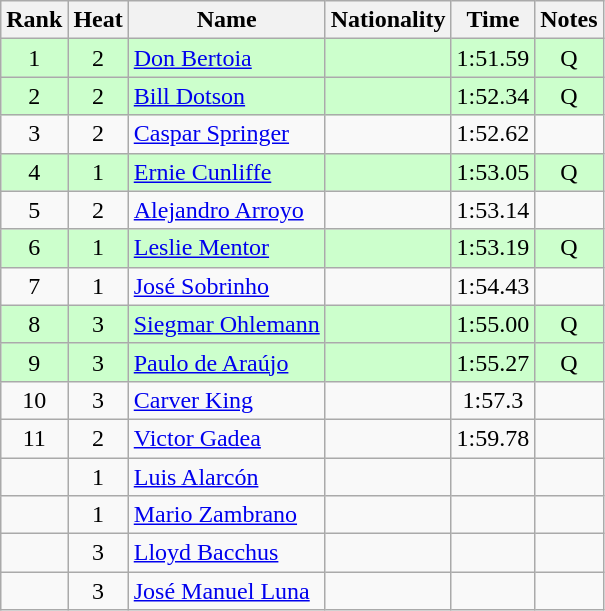<table class="wikitable sortable" style="text-align:center">
<tr>
<th>Rank</th>
<th>Heat</th>
<th>Name</th>
<th>Nationality</th>
<th>Time</th>
<th>Notes</th>
</tr>
<tr bgcolor=ccffcc>
<td>1</td>
<td>2</td>
<td align=left><a href='#'>Don Bertoia</a></td>
<td align=left></td>
<td>1:51.59</td>
<td>Q</td>
</tr>
<tr bgcolor=ccffcc>
<td>2</td>
<td>2</td>
<td align=left><a href='#'>Bill Dotson</a></td>
<td align=left></td>
<td>1:52.34</td>
<td>Q</td>
</tr>
<tr>
<td>3</td>
<td>2</td>
<td align=left><a href='#'>Caspar Springer</a></td>
<td align=left></td>
<td>1:52.62</td>
<td></td>
</tr>
<tr bgcolor=ccffcc>
<td>4</td>
<td>1</td>
<td align=left><a href='#'>Ernie Cunliffe</a></td>
<td align=left></td>
<td>1:53.05</td>
<td>Q</td>
</tr>
<tr>
<td>5</td>
<td>2</td>
<td align=left><a href='#'>Alejandro Arroyo</a></td>
<td align=left></td>
<td>1:53.14</td>
<td></td>
</tr>
<tr bgcolor=ccffcc>
<td>6</td>
<td>1</td>
<td align=left><a href='#'>Leslie Mentor</a></td>
<td align=left></td>
<td>1:53.19</td>
<td>Q</td>
</tr>
<tr>
<td>7</td>
<td>1</td>
<td align=left><a href='#'>José Sobrinho</a></td>
<td align=left></td>
<td>1:54.43</td>
<td></td>
</tr>
<tr bgcolor=ccffcc>
<td>8</td>
<td>3</td>
<td align=left><a href='#'>Siegmar Ohlemann</a></td>
<td align=left></td>
<td>1:55.00</td>
<td>Q</td>
</tr>
<tr bgcolor=ccffcc>
<td>9</td>
<td>3</td>
<td align=left><a href='#'>Paulo de Araújo</a></td>
<td align=left></td>
<td>1:55.27</td>
<td>Q</td>
</tr>
<tr>
<td>10</td>
<td>3</td>
<td align=left><a href='#'>Carver King</a></td>
<td align=left></td>
<td>1:57.3</td>
<td></td>
</tr>
<tr>
<td>11</td>
<td>2</td>
<td align=left><a href='#'>Victor Gadea</a></td>
<td align=left></td>
<td>1:59.78</td>
<td></td>
</tr>
<tr>
<td></td>
<td>1</td>
<td align=left><a href='#'>Luis Alarcón</a></td>
<td align=left></td>
<td></td>
<td></td>
</tr>
<tr>
<td></td>
<td>1</td>
<td align=left><a href='#'>Mario Zambrano</a></td>
<td align=left></td>
<td></td>
<td></td>
</tr>
<tr>
<td></td>
<td>3</td>
<td align=left><a href='#'>Lloyd Bacchus</a></td>
<td align=left></td>
<td></td>
<td></td>
</tr>
<tr>
<td></td>
<td>3</td>
<td align=left><a href='#'>José Manuel Luna</a></td>
<td align=left></td>
<td></td>
<td></td>
</tr>
</table>
